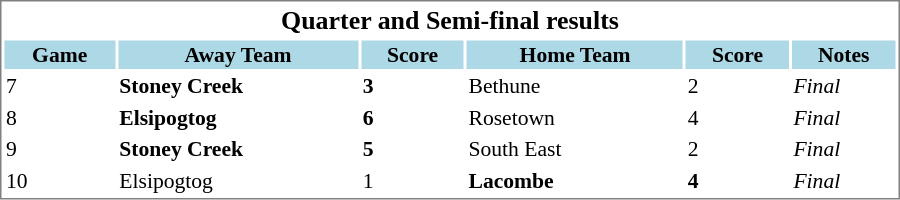<table cellpadding="0">
<tr align="left" style="vertical-align: top">
<td></td>
<td><br><table cellpadding="1" width="600px" style="font-size: 90%; border: 1px solid gray;">
<tr align="center" style="font-size: larger;">
<td colspan=6><strong>Quarter and Semi-final results</strong></td>
</tr>
<tr style="background:lightblue;">
<th style=>Game</th>
<th style=>Away Team</th>
<th style=>Score</th>
<th style=>Home Team</th>
<th style=>Score</th>
<th style=>Notes</th>
</tr>
<tr>
<td>7</td>
<td><strong>Stoney Creek</strong></td>
<td><strong>3</strong></td>
<td>Bethune</td>
<td>2</td>
<td><em>Final</em></td>
</tr>
<tr>
<td>8</td>
<td><strong>Elsipogtog</strong></td>
<td><strong>6</strong></td>
<td>Rosetown</td>
<td>4</td>
<td><em>Final</em></td>
</tr>
<tr>
<td>9</td>
<td><strong>Stoney Creek</strong></td>
<td><strong>5</strong></td>
<td>South East</td>
<td>2</td>
<td><em>Final</em></td>
</tr>
<tr>
<td>10</td>
<td>Elsipogtog</td>
<td>1</td>
<td><strong>Lacombe</strong></td>
<td><strong>4</strong></td>
<td><em>Final</em></td>
</tr>
</table>
</td>
</tr>
</table>
